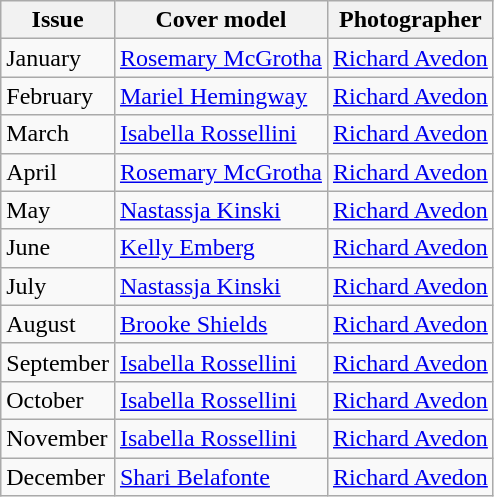<table class="sortable wikitable">
<tr>
<th>Issue</th>
<th>Cover model</th>
<th>Photographer</th>
</tr>
<tr>
<td>January</td>
<td><a href='#'>Rosemary McGrotha</a></td>
<td><a href='#'>Richard Avedon</a></td>
</tr>
<tr>
<td>February</td>
<td><a href='#'>Mariel Hemingway</a></td>
<td><a href='#'>Richard Avedon</a></td>
</tr>
<tr>
<td>March</td>
<td><a href='#'>Isabella Rossellini</a></td>
<td><a href='#'>Richard Avedon</a></td>
</tr>
<tr>
<td>April</td>
<td><a href='#'>Rosemary McGrotha</a></td>
<td><a href='#'>Richard Avedon</a></td>
</tr>
<tr>
<td>May</td>
<td><a href='#'>Nastassja Kinski</a></td>
<td><a href='#'>Richard Avedon</a></td>
</tr>
<tr>
<td>June</td>
<td><a href='#'>Kelly Emberg</a></td>
<td><a href='#'>Richard Avedon</a></td>
</tr>
<tr>
<td>July</td>
<td><a href='#'>Nastassja Kinski</a></td>
<td><a href='#'>Richard Avedon</a></td>
</tr>
<tr>
<td>August</td>
<td><a href='#'>Brooke Shields</a></td>
<td><a href='#'>Richard Avedon</a></td>
</tr>
<tr>
<td>September</td>
<td><a href='#'>Isabella Rossellini</a></td>
<td><a href='#'>Richard Avedon</a></td>
</tr>
<tr>
<td>October</td>
<td><a href='#'>Isabella Rossellini</a></td>
<td><a href='#'>Richard Avedon</a></td>
</tr>
<tr>
<td>November</td>
<td><a href='#'>Isabella Rossellini</a></td>
<td><a href='#'>Richard Avedon</a></td>
</tr>
<tr>
<td>December</td>
<td><a href='#'>Shari Belafonte</a></td>
<td><a href='#'>Richard Avedon</a></td>
</tr>
</table>
